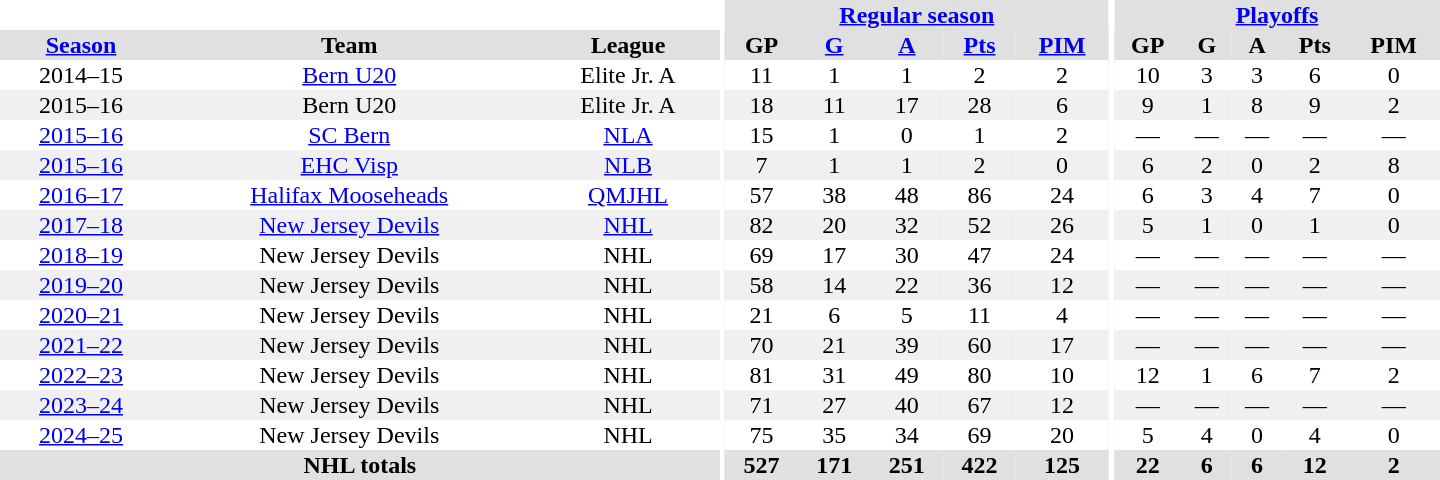<table border="0" cellpadding="1" cellspacing="0" style="text-align:center; width:60em;">
<tr bgcolor="#e0e0e0">
<th colspan="3" bgcolor="#ffffff"></th>
<th rowspan="100" bgcolor="#ffffff"></th>
<th colspan="5"><a href='#'>Regular season</a></th>
<th rowspan="100" bgcolor="#ffffff"></th>
<th colspan="5"><a href='#'>Playoffs</a></th>
</tr>
<tr bgcolor="#e0e0e0">
<th><a href='#'>Season</a></th>
<th>Team</th>
<th>League</th>
<th>GP</th>
<th><a href='#'>G</a></th>
<th><a href='#'>A</a></th>
<th><a href='#'>Pts</a></th>
<th><a href='#'>PIM</a></th>
<th>GP</th>
<th>G</th>
<th>A</th>
<th>Pts</th>
<th>PIM</th>
</tr>
<tr>
<td>2014–15</td>
<td><a href='#'>Bern U20</a></td>
<td>Elite Jr. A</td>
<td>11</td>
<td>1</td>
<td>1</td>
<td>2</td>
<td>2</td>
<td>10</td>
<td>3</td>
<td>3</td>
<td>6</td>
<td>0</td>
</tr>
<tr bgcolor="#f0f0f0">
<td>2015–16</td>
<td>Bern U20</td>
<td>Elite Jr. A</td>
<td>18</td>
<td>11</td>
<td>17</td>
<td>28</td>
<td>6</td>
<td>9</td>
<td>1</td>
<td>8</td>
<td>9</td>
<td>2</td>
</tr>
<tr>
<td><a href='#'>2015–16</a></td>
<td><a href='#'>SC Bern</a></td>
<td><a href='#'>NLA</a></td>
<td>15</td>
<td>1</td>
<td>0</td>
<td>1</td>
<td>2</td>
<td>—</td>
<td>—</td>
<td>—</td>
<td>—</td>
<td>—</td>
</tr>
<tr bgcolor="#f0f0f0">
<td><a href='#'>2015–16</a></td>
<td><a href='#'>EHC Visp</a></td>
<td><a href='#'>NLB</a></td>
<td>7</td>
<td>1</td>
<td>1</td>
<td>2</td>
<td>0</td>
<td>6</td>
<td>2</td>
<td>0</td>
<td>2</td>
<td>8</td>
</tr>
<tr>
<td><a href='#'>2016–17</a></td>
<td><a href='#'>Halifax Mooseheads</a></td>
<td><a href='#'>QMJHL</a></td>
<td>57</td>
<td>38</td>
<td>48</td>
<td>86</td>
<td>24</td>
<td>6</td>
<td>3</td>
<td>4</td>
<td>7</td>
<td>0</td>
</tr>
<tr bgcolor="#f0f0f0">
<td><a href='#'>2017–18</a></td>
<td><a href='#'>New Jersey Devils</a></td>
<td><a href='#'>NHL</a></td>
<td>82</td>
<td>20</td>
<td>32</td>
<td>52</td>
<td>26</td>
<td>5</td>
<td>1</td>
<td>0</td>
<td>1</td>
<td>0</td>
</tr>
<tr>
<td><a href='#'>2018–19</a></td>
<td>New Jersey Devils</td>
<td>NHL</td>
<td>69</td>
<td>17</td>
<td>30</td>
<td>47</td>
<td>24</td>
<td>—</td>
<td>—</td>
<td>—</td>
<td>—</td>
<td>—</td>
</tr>
<tr bgcolor="#f0f0f0">
<td><a href='#'>2019–20</a></td>
<td>New Jersey Devils</td>
<td>NHL</td>
<td>58</td>
<td>14</td>
<td>22</td>
<td>36</td>
<td>12</td>
<td>—</td>
<td>—</td>
<td>—</td>
<td>—</td>
<td>—</td>
</tr>
<tr>
<td><a href='#'>2020–21</a></td>
<td>New Jersey Devils</td>
<td>NHL</td>
<td>21</td>
<td>6</td>
<td>5</td>
<td>11</td>
<td>4</td>
<td>—</td>
<td>—</td>
<td>—</td>
<td>—</td>
<td>—</td>
</tr>
<tr bgcolor="#f0f0f0">
<td><a href='#'>2021–22</a></td>
<td>New Jersey Devils</td>
<td>NHL</td>
<td>70</td>
<td>21</td>
<td>39</td>
<td>60</td>
<td>17</td>
<td>—</td>
<td>—</td>
<td>—</td>
<td>—</td>
<td>—</td>
</tr>
<tr>
<td><a href='#'>2022–23</a></td>
<td>New Jersey Devils</td>
<td>NHL</td>
<td>81</td>
<td>31</td>
<td>49</td>
<td>80</td>
<td>10</td>
<td>12</td>
<td>1</td>
<td>6</td>
<td>7</td>
<td>2</td>
</tr>
<tr bgcolor="#f0f0f0">
<td><a href='#'>2023–24</a></td>
<td>New Jersey Devils</td>
<td>NHL</td>
<td>71</td>
<td>27</td>
<td>40</td>
<td>67</td>
<td>12</td>
<td>—</td>
<td>—</td>
<td>—</td>
<td>—</td>
<td>—</td>
</tr>
<tr>
<td><a href='#'>2024–25</a></td>
<td>New Jersey Devils</td>
<td>NHL</td>
<td>75</td>
<td>35</td>
<td>34</td>
<td>69</td>
<td>20</td>
<td>5</td>
<td>4</td>
<td>0</td>
<td>4</td>
<td>0</td>
</tr>
<tr bgcolor="#e0e0e0">
<th colspan="3">NHL totals</th>
<th>527</th>
<th>171</th>
<th>251</th>
<th>422</th>
<th>125</th>
<th>22</th>
<th>6</th>
<th>6</th>
<th>12</th>
<th>2</th>
</tr>
</table>
